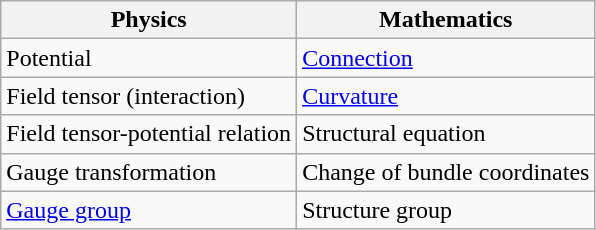<table class="wikitable">
<tr>
<th>Physics</th>
<th>Mathematics</th>
</tr>
<tr>
<td>Potential</td>
<td><a href='#'>Connection</a></td>
</tr>
<tr>
<td>Field tensor (interaction)</td>
<td><a href='#'>Curvature</a></td>
</tr>
<tr>
<td>Field tensor-potential relation</td>
<td>Structural equation</td>
</tr>
<tr>
<td>Gauge transformation</td>
<td>Change of bundle coordinates</td>
</tr>
<tr>
<td><a href='#'>Gauge group</a></td>
<td>Structure group</td>
</tr>
</table>
